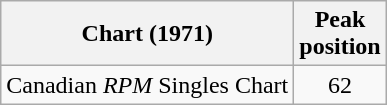<table class="wikitable sortable">
<tr>
<th align="left">Chart (1971)</th>
<th align="center">Peak<br>position</th>
</tr>
<tr>
<td align="left">Canadian <em>RPM</em> Singles Chart</td>
<td align="center">62</td>
</tr>
</table>
